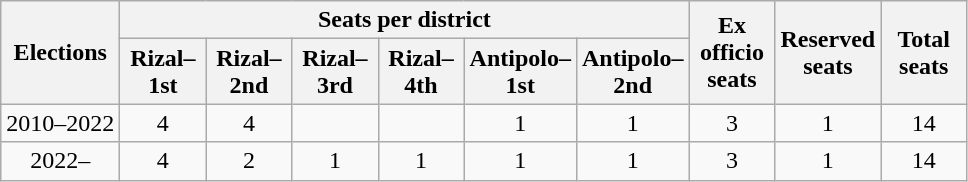<table class="wikitable" style="text-align:center">
<tr>
<th rowspan="2">Elections</th>
<th colspan="6">Seats per district</th>
<th rowspan="2" width="50px">Ex officio seats</th>
<th rowspan="2" width="50px">Reserved seats</th>
<th rowspan="2" width="50px">Total seats</th>
</tr>
<tr>
<th width="50px">Rizal–1st</th>
<th width="50px">Rizal–2nd</th>
<th width="50px">Rizal–3rd</th>
<th width="50px">Rizal–4th</th>
<th width="50px">Antipolo–1st</th>
<th width="50px">Antipolo–2nd</th>
</tr>
<tr>
<td>2010–2022</td>
<td>4</td>
<td>4</td>
<td></td>
<td></td>
<td>1</td>
<td>1</td>
<td>3</td>
<td>1</td>
<td>14</td>
</tr>
<tr>
<td>2022–</td>
<td>4</td>
<td>2</td>
<td>1</td>
<td>1</td>
<td>1</td>
<td>1</td>
<td>3</td>
<td>1</td>
<td>14</td>
</tr>
</table>
